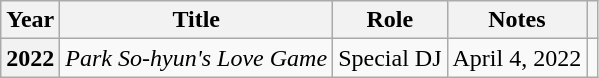<table class="wikitable plainrowheaders sortable">
<tr>
<th scope="col">Year</th>
<th scope="col">Title</th>
<th scope="col">Role</th>
<th scope="col" class="unsortable">Notes</th>
<th scope="col" class="unsortable"></th>
</tr>
<tr>
<th scope="row">2022</th>
<td><em>Park So-hyun's Love Game</em></td>
<td>Special DJ</td>
<td>April 4, 2022</td>
<td style="text-align:center"></td>
</tr>
</table>
